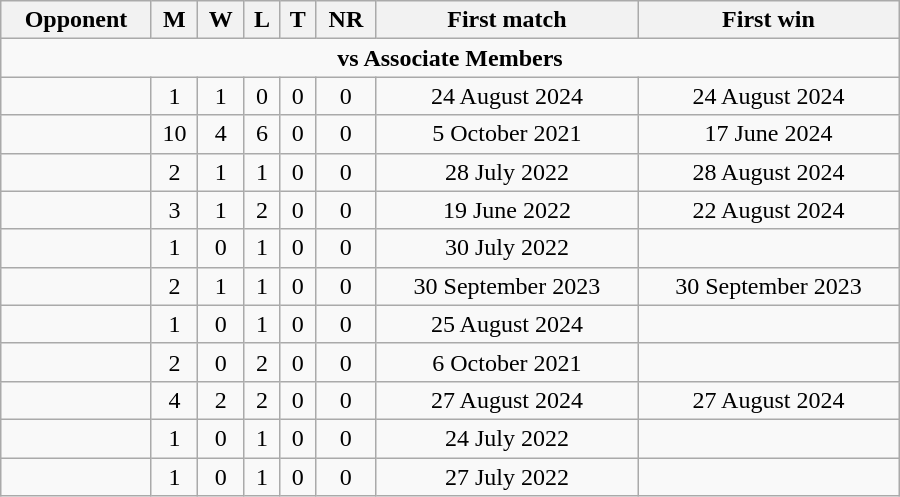<table class="wikitable" style="text-align: center; width: 600px;">
<tr>
<th>Opponent</th>
<th>M</th>
<th>W</th>
<th>L</th>
<th>T</th>
<th>NR</th>
<th>First match</th>
<th>First win</th>
</tr>
<tr>
<td colspan="8" style="text-align:center;"><strong>vs Associate Members</strong></td>
</tr>
<tr>
<td align=left></td>
<td>1</td>
<td>1</td>
<td>0</td>
<td>0</td>
<td>0</td>
<td>24 August 2024</td>
<td>24 August 2024</td>
</tr>
<tr>
<td align=left></td>
<td>10</td>
<td>4</td>
<td>6</td>
<td>0</td>
<td>0</td>
<td>5 October 2021</td>
<td>17 June 2024</td>
</tr>
<tr>
<td align=left></td>
<td>2</td>
<td>1</td>
<td>1</td>
<td>0</td>
<td>0</td>
<td>28 July 2022</td>
<td>28 August 2024</td>
</tr>
<tr>
<td align=left></td>
<td>3</td>
<td>1</td>
<td>2</td>
<td>0</td>
<td>0</td>
<td>19 June 2022</td>
<td>22 August 2024</td>
</tr>
<tr>
<td align=left></td>
<td>1</td>
<td>0</td>
<td>1</td>
<td>0</td>
<td>0</td>
<td>30 July 2022</td>
<td></td>
</tr>
<tr>
<td align=left></td>
<td>2</td>
<td>1</td>
<td>1</td>
<td>0</td>
<td>0</td>
<td>30 September 2023</td>
<td>30 September 2023</td>
</tr>
<tr>
<td align=left></td>
<td>1</td>
<td>0</td>
<td>1</td>
<td>0</td>
<td>0</td>
<td>25 August 2024</td>
<td></td>
</tr>
<tr>
<td align=left></td>
<td>2</td>
<td>0</td>
<td>2</td>
<td>0</td>
<td>0</td>
<td>6 October 2021</td>
<td></td>
</tr>
<tr>
<td align=left></td>
<td>4</td>
<td>2</td>
<td>2</td>
<td>0</td>
<td>0</td>
<td>27 August 2024</td>
<td>27 August 2024</td>
</tr>
<tr>
<td align=left></td>
<td>1</td>
<td>0</td>
<td>1</td>
<td>0</td>
<td>0</td>
<td>24 July 2022</td>
<td></td>
</tr>
<tr>
<td align=left></td>
<td>1</td>
<td>0</td>
<td>1</td>
<td>0</td>
<td>0</td>
<td>27 July 2022</td>
<td></td>
</tr>
</table>
